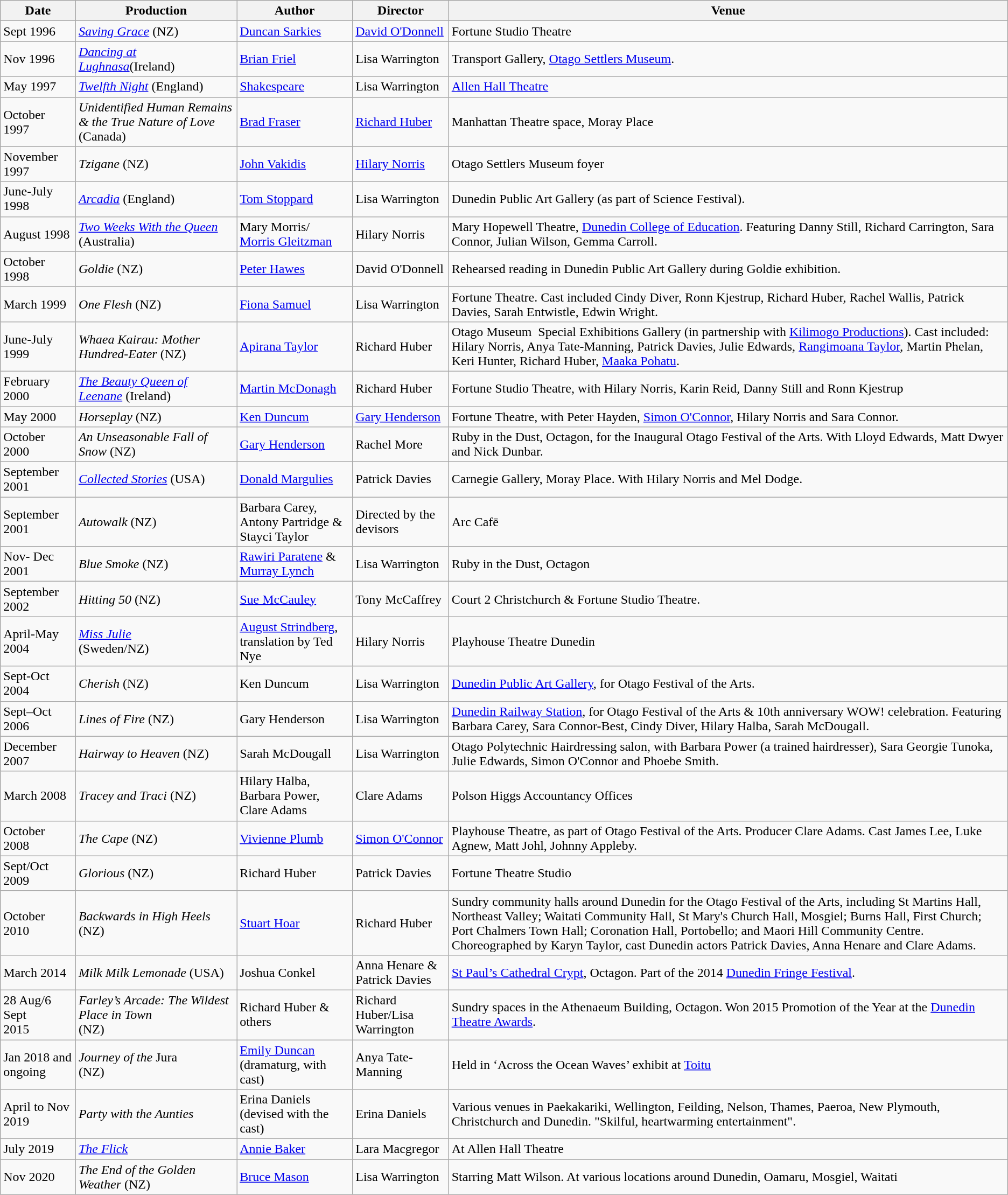<table class="wikitable">
<tr>
<th>Date</th>
<th>Production</th>
<th>Author</th>
<th>Director</th>
<th>Venue</th>
</tr>
<tr>
<td>Sept 1996</td>
<td><em><a href='#'>Saving Grace</a></em> (NZ)</td>
<td><a href='#'>Duncan Sarkies</a></td>
<td><a href='#'>David O'Donnell</a></td>
<td>Fortune Studio Theatre</td>
</tr>
<tr>
<td>Nov 1996</td>
<td><em><a href='#'>Dancing at Lughnasa</a></em>(Ireland)</td>
<td><a href='#'>Brian Friel</a></td>
<td>Lisa Warrington</td>
<td>Transport Gallery, <a href='#'>Otago Settlers Museum</a>.</td>
</tr>
<tr>
<td>May 1997</td>
<td><em><a href='#'>Twelfth Night</a></em> (England)</td>
<td><a href='#'>Shakespeare</a></td>
<td>Lisa Warrington</td>
<td><a href='#'>Allen Hall Theatre</a></td>
</tr>
<tr>
<td>October 1997</td>
<td><em>Unidentified Human Remains & the True Nature of Love</em> (Canada)</td>
<td><a href='#'>Brad Fraser</a></td>
<td><a href='#'>Richard Huber</a></td>
<td>Manhattan Theatre space, Moray Place</td>
</tr>
<tr>
<td>November 1997</td>
<td><em>Tzigane</em> (NZ)</td>
<td><a href='#'>John Vakidis</a></td>
<td><a href='#'>Hilary Norris</a></td>
<td>Otago Settlers Museum foyer</td>
</tr>
<tr>
<td>June-July 1998</td>
<td><a href='#'><em>Arcadia</em></a> (England)</td>
<td><a href='#'>Tom Stoppard</a></td>
<td>Lisa Warrington</td>
<td>Dunedin Public Art Gallery (as part of Science Festival).</td>
</tr>
<tr>
<td>August 1998</td>
<td><a href='#'><em>Two Weeks With the Queen</em></a><br>(Australia)</td>
<td>Mary Morris/<br><a href='#'>Morris Gleitzman</a></td>
<td>Hilary Norris</td>
<td>Mary Hopewell Theatre, <a href='#'>Dunedin College of Education</a>. Featuring Danny Still, Richard Carrington, Sara Connor, Julian Wilson, Gemma Carroll.</td>
</tr>
<tr>
<td>October 1998</td>
<td><em>Goldie</em> (NZ)</td>
<td><a href='#'>Peter Hawes</a></td>
<td>David O'Donnell</td>
<td>Rehearsed reading in Dunedin Public Art Gallery during Goldie exhibition.</td>
</tr>
<tr>
<td>March 1999</td>
<td><em>One Flesh</em> (NZ)</td>
<td><a href='#'>Fiona Samuel</a></td>
<td>Lisa Warrington</td>
<td>Fortune Theatre. Cast included Cindy Diver, Ronn Kjestrup, Richard Huber, Rachel Wallis, Patrick Davies, Sarah Entwistle, Edwin Wright.</td>
</tr>
<tr>
<td>June-July 1999</td>
<td><em>Whaea Kairau: Mother Hundred-Eater</em> (NZ)</td>
<td><a href='#'>Apirana Taylor</a></td>
<td>Richard Huber</td>
<td>Otago Museum  Special Exhibitions Gallery (in partnership with <a href='#'>Kilimogo Productions</a>). Cast included: Hilary Norris, Anya Tate-Manning, Patrick Davies, Julie Edwards, <a href='#'>Rangimoana Taylor</a>, Martin Phelan, Keri Hunter, Richard Huber, <a href='#'>Maaka Pohatu</a>.</td>
</tr>
<tr>
<td>February 2000</td>
<td><em><a href='#'>The Beauty Queen of Leenane</a></em> (Ireland)</td>
<td><a href='#'>Martin McDonagh</a></td>
<td>Richard Huber</td>
<td>Fortune Studio Theatre, with Hilary Norris, Karin Reid, Danny Still and Ronn Kjestrup</td>
</tr>
<tr>
<td>May 2000</td>
<td><em>Horseplay</em> (NZ)</td>
<td><a href='#'>Ken Duncum</a></td>
<td><a href='#'>Gary Henderson</a></td>
<td>Fortune Theatre, with Peter Hayden, <a href='#'>Simon O'Connor</a>, Hilary Norris and Sara Connor.</td>
</tr>
<tr>
<td>October 2000</td>
<td><em>An Unseasonable Fall of Snow</em> (NZ)</td>
<td><a href='#'>Gary Henderson</a></td>
<td>Rachel More</td>
<td>Ruby in the Dust, Octagon, for the Inaugural Otago Festival of the Arts. With Lloyd Edwards, Matt Dwyer and Nick Dunbar.</td>
</tr>
<tr>
<td>September 2001</td>
<td><a href='#'><em>Collected Stories</em></a> (USA)</td>
<td><a href='#'>Donald Margulies</a></td>
<td>Patrick Davies</td>
<td>Carnegie Gallery, Moray Place. With Hilary Norris and Mel Dodge.</td>
</tr>
<tr>
<td>September 2001</td>
<td><em>Autowalk</em> (NZ)</td>
<td>Barbara Carey, Antony Partridge & Stayci Taylor</td>
<td>Directed by the devisors</td>
<td>Arc Cafē</td>
</tr>
<tr>
<td>Nov- Dec 2001</td>
<td><em>Blue Smoke</em> (NZ)</td>
<td><a href='#'>Rawiri Paratene</a> & <a href='#'>Murray Lynch</a></td>
<td>Lisa Warrington</td>
<td>Ruby in the Dust, Octagon</td>
</tr>
<tr>
<td>September 2002</td>
<td><em>Hitting 50</em> (NZ)</td>
<td><a href='#'>Sue McCauley</a></td>
<td>Tony McCaffrey</td>
<td>Court 2 Christchurch & Fortune Studio Theatre.</td>
</tr>
<tr>
<td>April-May 2004</td>
<td><em><a href='#'>Miss Julie</a></em><br>(Sweden/NZ)</td>
<td><a href='#'>August Strindberg</a>, translation by Ted Nye</td>
<td>Hilary Norris</td>
<td>Playhouse Theatre Dunedin</td>
</tr>
<tr>
<td>Sept-Oct 2004</td>
<td><em>Cherish</em> (NZ)</td>
<td>Ken Duncum</td>
<td>Lisa Warrington</td>
<td><a href='#'>Dunedin Public Art Gallery</a>, for Otago Festival of the Arts.</td>
</tr>
<tr>
<td>Sept–Oct 2006</td>
<td><em>Lines of Fire</em> (NZ)</td>
<td>Gary Henderson</td>
<td>Lisa Warrington</td>
<td><a href='#'>Dunedin Railway Station</a>, for Otago Festival of the Arts & 10th anniversary WOW! celebration. Featuring Barbara Carey, Sara Connor-Best, Cindy Diver, Hilary Halba, Sarah McDougall.</td>
</tr>
<tr>
<td>December 2007</td>
<td><em>Hairway to Heaven</em> (NZ)</td>
<td>Sarah McDougall</td>
<td>Lisa Warrington</td>
<td>Otago Polytechnic Hairdressing salon, with Barbara Power (a trained hairdresser), Sara Georgie Tunoka, Julie Edwards, Simon O'Connor and Phoebe Smith.</td>
</tr>
<tr>
<td>March 2008</td>
<td><em>Tracey and Traci</em> (NZ)</td>
<td>Hilary Halba, Barbara Power, Clare Adams</td>
<td>Clare Adams</td>
<td>Polson Higgs Accountancy Offices</td>
</tr>
<tr>
<td>October 2008</td>
<td><em>The Cape</em> (NZ)</td>
<td><a href='#'>Vivienne Plumb</a></td>
<td><a href='#'>Simon O'Connor</a></td>
<td>Playhouse Theatre, as part of Otago Festival of the Arts. Producer Clare Adams. Cast James Lee, Luke Agnew, Matt Johl, Johnny Appleby.</td>
</tr>
<tr>
<td>Sept/Oct 2009</td>
<td><em>Glorious</em> (NZ)</td>
<td>Richard Huber</td>
<td>Patrick Davies</td>
<td>Fortune Theatre Studio</td>
</tr>
<tr>
<td>October 2010</td>
<td><em>Backwards in High Heels</em> (NZ)</td>
<td><a href='#'>Stuart Hoar</a></td>
<td>Richard Huber</td>
<td>Sundry community halls around Dunedin for the Otago Festival of the Arts, including St Martins Hall, Northeast Valley; Waitati Community Hall, St Mary's Church Hall, Mosgiel; Burns Hall, First Church; Port Chalmers Town Hall; Coronation Hall, Portobello; and Maori Hill Community Centre. Choreographed by Karyn Taylor, cast Dunedin actors Patrick Davies, Anna Henare and Clare Adams.</td>
</tr>
<tr>
<td>March 2014</td>
<td><em>Milk Milk Lemonade</em> (USA)</td>
<td>Joshua Conkel</td>
<td>Anna Henare & Patrick Davies</td>
<td><a href='#'>St Paul’s Cathedral Crypt</a>, Octagon. Part of the 2014 <a href='#'>Dunedin Fringe Festival</a>.</td>
</tr>
<tr>
<td>28 Aug/6 Sept<br>2015</td>
<td><em>Farley’s Arcade: The Wildest Place in Town</em><br>(NZ)</td>
<td>Richard Huber & others</td>
<td>Richard Huber/Lisa Warrington</td>
<td>Sundry spaces in the Athenaeum Building, Octagon. Won 2015 Promotion of the Year at the <a href='#'>Dunedin Theatre Awards</a>.</td>
</tr>
<tr>
<td>Jan 2018 and ongoing</td>
<td><em>Journey of the</em> Jura<br>(NZ)</td>
<td><a href='#'>Emily Duncan</a> (dramaturg, with cast)</td>
<td>Anya Tate-Manning</td>
<td>Held in ‘Across the Ocean Waves’ exhibit at <a href='#'>Toitu</a></td>
</tr>
<tr>
<td>April to Nov 2019</td>
<td><em>Party with the Aunties</em></td>
<td>Erina Daniels (devised with the cast)</td>
<td>Erina Daniels</td>
<td>Various venues in Paekakariki, Wellington, Feilding, Nelson, Thames, Paeroa, New Plymouth, Christchurch and Dunedin. "Skilful, heartwarming entertainment".</td>
</tr>
<tr>
<td>July 2019</td>
<td><em><a href='#'>The Flick</a></em></td>
<td><a href='#'>Annie Baker</a></td>
<td>Lara Macgregor</td>
<td>At Allen Hall Theatre</td>
</tr>
<tr>
<td>Nov 2020</td>
<td><em>The End of the Golden Weather</em> (NZ)</td>
<td><a href='#'>Bruce Mason</a></td>
<td>Lisa Warrington</td>
<td>Starring Matt Wilson. At various locations around Dunedin, Oamaru, Mosgiel, Waitati</td>
</tr>
</table>
